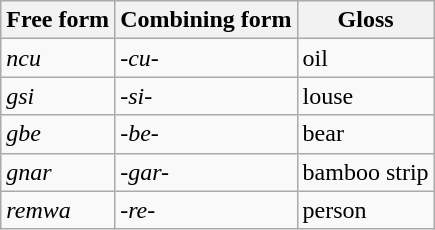<table class="wikitable">
<tr>
<th>Free form</th>
<th>Combining form</th>
<th>Gloss</th>
</tr>
<tr>
<td><em>ncu</em></td>
<td><em>-cu-</em></td>
<td>oil</td>
</tr>
<tr>
<td><em>gsi</em></td>
<td><em>-si-</em></td>
<td>louse</td>
</tr>
<tr>
<td><em>gbe</em></td>
<td><em>-be-</em></td>
<td>bear</td>
</tr>
<tr>
<td><em>gnar</em></td>
<td><em>-gar-</em></td>
<td>bamboo strip</td>
</tr>
<tr>
<td><em>remwa</em></td>
<td><em>-re-</em></td>
<td>person</td>
</tr>
</table>
